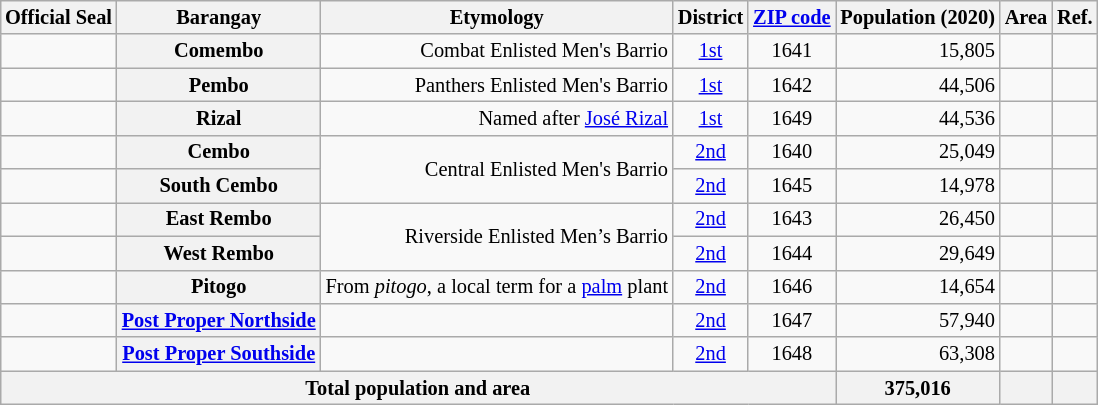<table class="wikitable sortable" style="left; text-align:right; font-size:85%; margin:1em;">
<tr>
<th>Official Seal</th>
<th>Barangay</th>
<th>Etymology</th>
<th>District</th>
<th><a href='#'>ZIP code</a></th>
<th>Population (2020)</th>
<th>Area</th>
<th>Ref.</th>
</tr>
<tr>
<td></td>
<th scope="row">Comembo</th>
<td>Combat Enlisted Men's Barrio</td>
<td style="text-align:center;"><a href='#'>1st</a></td>
<td style="text-align:center;">1641</td>
<td>15,805</td>
<td style="text-align:center;"></td>
<td></td>
</tr>
<tr>
<td></td>
<th scope="row">Pembo</th>
<td>Panthers Enlisted Men's Barrio</td>
<td style="text-align:center;"><a href='#'>1st</a></td>
<td style="text-align:center;">1642</td>
<td>44,506</td>
<td style="text-align:center;"></td>
<td></td>
</tr>
<tr>
<td></td>
<th scope="row">Rizal</th>
<td>Named after <a href='#'>José Rizal</a></td>
<td style="text-align:center;"><a href='#'>1st</a></td>
<td style="text-align:center;">1649</td>
<td>44,536</td>
<td style="text-align:center;"></td>
<td></td>
</tr>
<tr>
<td></td>
<th scope="row">Cembo</th>
<td rowspan="2">Central Enlisted Men's Barrio</td>
<td style="text-align:center;"><a href='#'>2nd</a></td>
<td style="text-align:center;">1640</td>
<td>25,049</td>
<td style="text-align:center;"></td>
<td></td>
</tr>
<tr>
<td></td>
<th scope="row">South Cembo</th>
<td style="text-align:center;"><a href='#'>2nd</a></td>
<td style="text-align:center;">1645</td>
<td>14,978</td>
<td style="text-align:center;"></td>
<td></td>
</tr>
<tr>
<td></td>
<th scope="row">East Rembo</th>
<td rowspan="2">Riverside Enlisted Men’s Barrio</td>
<td style="text-align:center;"><a href='#'>2nd</a></td>
<td style="text-align:center;">1643</td>
<td>26,450</td>
<td style="text-align:center;"></td>
<td></td>
</tr>
<tr>
<td></td>
<th scope="row">West Rembo</th>
<td style="text-align:center;"><a href='#'>2nd</a></td>
<td style="text-align:center;">1644</td>
<td>29,649</td>
<td style="text-align:center;"></td>
<td></td>
</tr>
<tr>
<td></td>
<th scope="row">Pitogo</th>
<td>From <em>pitogo</em>, a local term for a <a href='#'>palm</a> plant</td>
<td style="text-align:center;"><a href='#'>2nd</a></td>
<td style="text-align:center;">1646</td>
<td>14,654</td>
<td style="text-align:center;"></td>
<td></td>
</tr>
<tr>
<td></td>
<th scope="row"><a href='#'>Post Proper Northside</a></th>
<td></td>
<td style="text-align:center;"><a href='#'>2nd</a></td>
<td style="text-align:center;">1647</td>
<td>57,940</td>
<td style="text-align:center;"></td>
<td></td>
</tr>
<tr>
<td></td>
<th scope="row"><a href='#'>Post Proper Southside</a></th>
<td></td>
<td style="text-align:center;"><a href='#'>2nd</a></td>
<td style="text-align:center;">1648</td>
<td>63,308</td>
<td style="text-align:center;"></td>
<td></td>
</tr>
<tr>
<th colspan="5">Total population and area</th>
<th>375,016</th>
<th></th>
<th></th>
</tr>
</table>
